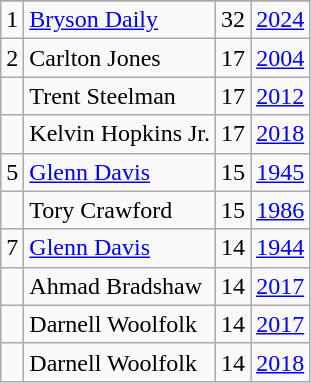<table class="wikitable">
<tr>
</tr>
<tr>
<td>1</td>
<td><a href='#'>Bryson Daily</a></td>
<td>32</td>
<td><a href='#'>2024</a></td>
</tr>
<tr>
<td>2</td>
<td>Carlton Jones</td>
<td>17</td>
<td><a href='#'>2004</a></td>
</tr>
<tr>
<td></td>
<td>Trent Steelman</td>
<td>17</td>
<td><a href='#'>2012</a></td>
</tr>
<tr>
<td></td>
<td>Kelvin Hopkins Jr.</td>
<td>17</td>
<td><a href='#'>2018</a></td>
</tr>
<tr>
<td>5</td>
<td><a href='#'>Glenn Davis</a></td>
<td>15</td>
<td><a href='#'>1945</a></td>
</tr>
<tr>
<td></td>
<td>Tory Crawford</td>
<td>15</td>
<td><a href='#'>1986</a></td>
</tr>
<tr>
<td>7</td>
<td><a href='#'>Glenn Davis</a></td>
<td>14</td>
<td><a href='#'>1944</a></td>
</tr>
<tr>
<td></td>
<td>Ahmad Bradshaw</td>
<td>14</td>
<td><a href='#'>2017</a></td>
</tr>
<tr>
<td></td>
<td>Darnell Woolfolk</td>
<td>14</td>
<td><a href='#'>2017</a></td>
</tr>
<tr>
<td></td>
<td>Darnell Woolfolk</td>
<td>14</td>
<td><a href='#'>2018</a></td>
</tr>
</table>
